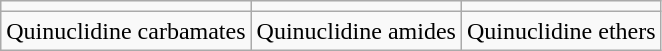<table class="wikitable" border="1" align="center">
<tr>
<td></td>
<td></td>
<td></td>
</tr>
<tr>
<td>Quinuclidine carbamates</td>
<td>Quinuclidine amides</td>
<td>Quinuclidine ethers</td>
</tr>
</table>
